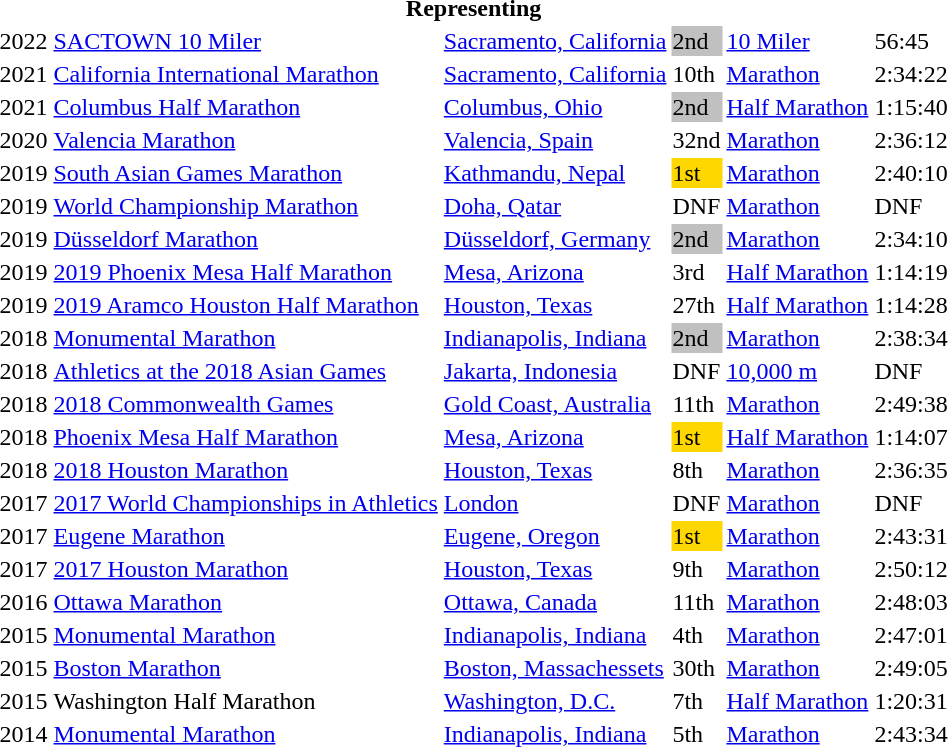<table>
<tr>
<th colspan=6>Representing </th>
</tr>
<tr>
<td>2022</td>
<td><a href='#'>SACTOWN 10 Miler</a></td>
<td><a href='#'>Sacramento, California</a></td>
<td bgcolor="Silver">2nd</td>
<td><a href='#'>10 Miler</a></td>
<td>56:45</td>
</tr>
<tr>
<td>2021</td>
<td><a href='#'>California International Marathon</a></td>
<td><a href='#'>Sacramento, California</a></td>
<td>10th</td>
<td><a href='#'>Marathon</a></td>
<td>2:34:22</td>
</tr>
<tr>
<td>2021</td>
<td><a href='#'>Columbus Half Marathon</a></td>
<td><a href='#'>Columbus, Ohio</a></td>
<td bgcolor="Silver">2nd</td>
<td><a href='#'>Half Marathon</a></td>
<td>1:15:40</td>
</tr>
<tr>
<td>2020</td>
<td><a href='#'>Valencia Marathon</a></td>
<td><a href='#'>Valencia, Spain</a></td>
<td>32nd</td>
<td><a href='#'>Marathon</a></td>
<td>2:36:12</td>
</tr>
<tr>
<td>2019</td>
<td><a href='#'>South Asian Games Marathon</a></td>
<td><a href='#'>Kathmandu, Nepal</a></td>
<td bgcolor="Gold">1st</td>
<td><a href='#'>Marathon</a></td>
<td>2:40:10</td>
</tr>
<tr>
<td>2019</td>
<td><a href='#'>World Championship Marathon</a></td>
<td><a href='#'>Doha, Qatar</a></td>
<td>DNF</td>
<td><a href='#'>Marathon</a></td>
<td>DNF</td>
</tr>
<tr>
<td>2019</td>
<td><a href='#'>Düsseldorf Marathon</a></td>
<td><a href='#'>Düsseldorf, Germany</a></td>
<td bgcolor="silver">2nd</td>
<td><a href='#'>Marathon</a></td>
<td>2:34:10</td>
</tr>
<tr>
<td>2019</td>
<td><a href='#'>2019 Phoenix Mesa Half Marathon </a></td>
<td><a href='#'>Mesa, Arizona</a></td>
<td>3rd</td>
<td><a href='#'>Half Marathon</a></td>
<td>1:14:19</td>
</tr>
<tr>
<td>2019</td>
<td><a href='#'>2019 Aramco Houston Half Marathon </a></td>
<td><a href='#'>Houston, Texas</a></td>
<td>27th</td>
<td><a href='#'>Half Marathon</a></td>
<td>1:14:28</td>
</tr>
<tr>
<td>2018</td>
<td><a href='#'>Monumental Marathon</a></td>
<td><a href='#'>Indianapolis, Indiana</a></td>
<td bgcolor="silver">2nd</td>
<td><a href='#'>Marathon</a></td>
<td>2:38:34</td>
</tr>
<tr>
<td>2018</td>
<td><a href='#'>Athletics at the 2018 Asian Games</a></td>
<td><a href='#'>Jakarta, Indonesia</a></td>
<td>DNF</td>
<td><a href='#'>10,000 m</a></td>
<td>DNF</td>
</tr>
<tr>
<td>2018</td>
<td><a href='#'>2018 Commonwealth Games</a></td>
<td><a href='#'>Gold Coast, Australia</a></td>
<td>11th</td>
<td><a href='#'>Marathon</a></td>
<td>2:49:38</td>
</tr>
<tr>
<td>2018</td>
<td><a href='#'>Phoenix Mesa Half Marathon</a></td>
<td><a href='#'>Mesa, Arizona</a></td>
<td bgcolor="gold">1st</td>
<td><a href='#'>Half Marathon</a></td>
<td>1:14:07</td>
</tr>
<tr>
<td>2018</td>
<td><a href='#'>2018 Houston Marathon</a></td>
<td><a href='#'>Houston, Texas</a></td>
<td>8th</td>
<td><a href='#'>Marathon</a></td>
<td>2:36:35</td>
</tr>
<tr>
<td>2017</td>
<td><a href='#'>2017 World Championships in Athletics</a></td>
<td><a href='#'>London</a></td>
<td>DNF</td>
<td><a href='#'>Marathon</a></td>
<td>DNF</td>
</tr>
<tr>
<td>2017</td>
<td><a href='#'>Eugene Marathon</a></td>
<td><a href='#'>Eugene, Oregon</a></td>
<td bgcolor="gold">1st</td>
<td><a href='#'>Marathon</a></td>
<td>2:43:31</td>
</tr>
<tr>
<td>2017</td>
<td><a href='#'>2017 Houston Marathon</a></td>
<td><a href='#'>Houston, Texas</a></td>
<td>9th</td>
<td><a href='#'>Marathon</a></td>
<td>2:50:12</td>
</tr>
<tr>
<td>2016</td>
<td><a href='#'>Ottawa Marathon</a></td>
<td><a href='#'>Ottawa, Canada</a></td>
<td>11th</td>
<td><a href='#'>Marathon</a></td>
<td>2:48:03</td>
</tr>
<tr>
<td>2015</td>
<td><a href='#'>Monumental Marathon</a></td>
<td><a href='#'>Indianapolis, Indiana</a></td>
<td>4th</td>
<td><a href='#'>Marathon</a></td>
<td>2:47:01</td>
</tr>
<tr>
<td>2015</td>
<td><a href='#'>Boston Marathon</a></td>
<td><a href='#'>Boston, Massachessets</a></td>
<td>30th</td>
<td><a href='#'>Marathon</a></td>
<td>2:49:05</td>
</tr>
<tr>
<td>2015</td>
<td>Washington Half Marathon</td>
<td><a href='#'>Washington, D.C.</a></td>
<td>7th</td>
<td><a href='#'>Half Marathon</a></td>
<td>1:20:31</td>
</tr>
<tr>
<td>2014</td>
<td><a href='#'>Monumental Marathon</a></td>
<td><a href='#'>Indianapolis, Indiana</a></td>
<td>5th</td>
<td><a href='#'>Marathon</a></td>
<td>2:43:34</td>
</tr>
</table>
